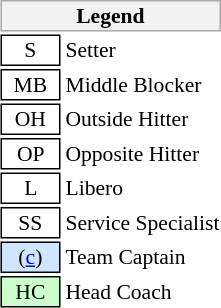<table class="toccolours" style="float: right; font-size: 90%; white-space: nowrap; vertical-align: middle">
<tr>
<th colspan="6" style="background-color: #F2F2F2; border: 1px solid #AAAAAA;">Legend</th>
</tr>
<tr>
<td style="border: 1px solid black; text-align:center">  S  </td>
<td>Setter</td>
</tr>
<tr>
<td style="border: 1px solid black; text-align:center">  MB  </td>
<td>Middle Blocker</td>
</tr>
<tr>
<td style="border: 1px solid black; text-align:center">  OH  </td>
<td>Outside Hitter</td>
</tr>
<tr>
<td style="border: 1px solid black; text-align:center">  OP  </td>
<td>Opposite Hitter</td>
</tr>
<tr>
<td style="border: 1px solid black; text-align:center">  L  </td>
<td>Libero</td>
</tr>
<tr>
<td style="border: 1px solid black; text-align:center">  SS  </td>
<td>Service Specialist</td>
</tr>
<tr>
<td style="background: #D0E6FF; border: 1px solid black; text-align:center"> (<a href='#'>c</a>) </td>
<td>Team Captain</td>
</tr>
<tr>
<td style="background: #ccffcc; border: 1px solid black; text-align:center"> HC </td>
<td>Head Coach</td>
</tr>
<tr>
</tr>
</table>
